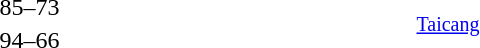<table style="text-align:center">
<tr>
<th width=200></th>
<th width=100></th>
<th width=200></th>
<th></th>
</tr>
<tr>
<td align=right><strong></strong></td>
<td>85–73</td>
<td align=left></td>
<td align=left rowspan=2><small><a href='#'>Taicang</a></small></td>
</tr>
<tr>
<td align=right><strong></strong></td>
<td>94–66</td>
<td align=left></td>
</tr>
</table>
